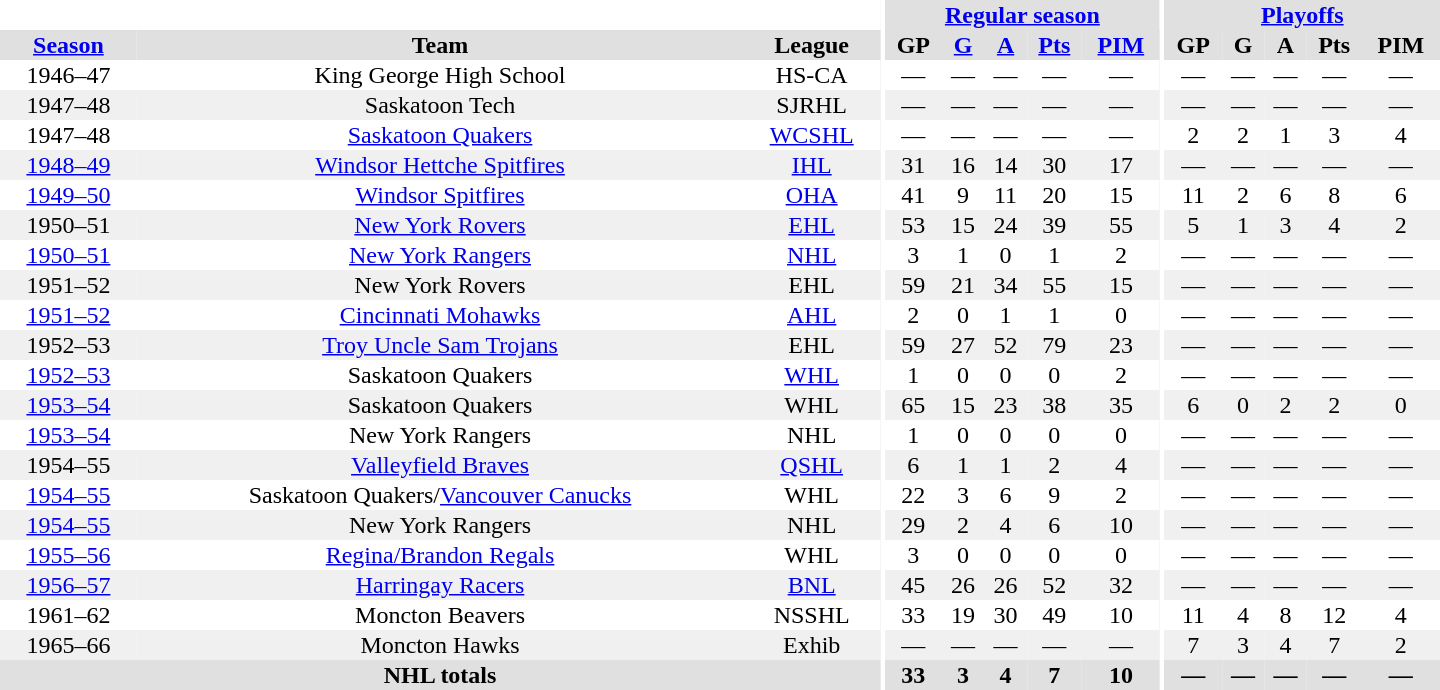<table border="0" cellpadding="1" cellspacing="0" style="text-align:center; width:60em">
<tr bgcolor="#e0e0e0">
<th colspan="3" bgcolor="#ffffff"></th>
<th rowspan="100" bgcolor="#ffffff"></th>
<th colspan="5"><a href='#'>Regular season</a></th>
<th rowspan="100" bgcolor="#ffffff"></th>
<th colspan="5"><a href='#'>Playoffs</a></th>
</tr>
<tr bgcolor="#e0e0e0">
<th><a href='#'>Season</a></th>
<th>Team</th>
<th>League</th>
<th>GP</th>
<th><a href='#'>G</a></th>
<th><a href='#'>A</a></th>
<th><a href='#'>Pts</a></th>
<th><a href='#'>PIM</a></th>
<th>GP</th>
<th>G</th>
<th>A</th>
<th>Pts</th>
<th>PIM</th>
</tr>
<tr>
<td>1946–47</td>
<td>King George High School</td>
<td>HS-CA</td>
<td>—</td>
<td>—</td>
<td>—</td>
<td>—</td>
<td>—</td>
<td>—</td>
<td>—</td>
<td>—</td>
<td>—</td>
<td>—</td>
</tr>
<tr bgcolor="#f0f0f0">
<td>1947–48</td>
<td>Saskatoon Tech</td>
<td>SJRHL</td>
<td>—</td>
<td>—</td>
<td>—</td>
<td>—</td>
<td>—</td>
<td>—</td>
<td>—</td>
<td>—</td>
<td>—</td>
<td>—</td>
</tr>
<tr>
<td>1947–48</td>
<td><a href='#'>Saskatoon Quakers</a></td>
<td><a href='#'>WCSHL</a></td>
<td>—</td>
<td>—</td>
<td>—</td>
<td>—</td>
<td>—</td>
<td>2</td>
<td>2</td>
<td>1</td>
<td>3</td>
<td>4</td>
</tr>
<tr bgcolor="#f0f0f0">
<td><a href='#'>1948–49</a></td>
<td><a href='#'>Windsor Hettche Spitfires</a></td>
<td><a href='#'>IHL</a></td>
<td>31</td>
<td>16</td>
<td>14</td>
<td>30</td>
<td>17</td>
<td>—</td>
<td>—</td>
<td>—</td>
<td>—</td>
<td>—</td>
</tr>
<tr>
<td><a href='#'>1949–50</a></td>
<td><a href='#'>Windsor Spitfires</a></td>
<td><a href='#'>OHA</a></td>
<td>41</td>
<td>9</td>
<td>11</td>
<td>20</td>
<td>15</td>
<td>11</td>
<td>2</td>
<td>6</td>
<td>8</td>
<td>6</td>
</tr>
<tr bgcolor="#f0f0f0">
<td>1950–51</td>
<td><a href='#'>New York Rovers</a></td>
<td><a href='#'>EHL</a></td>
<td>53</td>
<td>15</td>
<td>24</td>
<td>39</td>
<td>55</td>
<td>5</td>
<td>1</td>
<td>3</td>
<td>4</td>
<td>2</td>
</tr>
<tr>
<td><a href='#'>1950–51</a></td>
<td><a href='#'>New York Rangers</a></td>
<td><a href='#'>NHL</a></td>
<td>3</td>
<td>1</td>
<td>0</td>
<td>1</td>
<td>2</td>
<td>—</td>
<td>—</td>
<td>—</td>
<td>—</td>
<td>—</td>
</tr>
<tr bgcolor="#f0f0f0">
<td>1951–52</td>
<td>New York Rovers</td>
<td>EHL</td>
<td>59</td>
<td>21</td>
<td>34</td>
<td>55</td>
<td>15</td>
<td>—</td>
<td>—</td>
<td>—</td>
<td>—</td>
<td>—</td>
</tr>
<tr>
<td><a href='#'>1951–52</a></td>
<td><a href='#'>Cincinnati Mohawks</a></td>
<td><a href='#'>AHL</a></td>
<td>2</td>
<td>0</td>
<td>1</td>
<td>1</td>
<td>0</td>
<td>—</td>
<td>—</td>
<td>—</td>
<td>—</td>
<td>—</td>
</tr>
<tr bgcolor="#f0f0f0">
<td>1952–53</td>
<td><a href='#'>Troy Uncle Sam Trojans</a></td>
<td>EHL</td>
<td>59</td>
<td>27</td>
<td>52</td>
<td>79</td>
<td>23</td>
<td>—</td>
<td>—</td>
<td>—</td>
<td>—</td>
<td>—</td>
</tr>
<tr>
<td><a href='#'>1952–53</a></td>
<td>Saskatoon Quakers</td>
<td><a href='#'>WHL</a></td>
<td>1</td>
<td>0</td>
<td>0</td>
<td>0</td>
<td>2</td>
<td>—</td>
<td>—</td>
<td>—</td>
<td>—</td>
<td>—</td>
</tr>
<tr bgcolor="#f0f0f0">
<td><a href='#'>1953–54</a></td>
<td>Saskatoon Quakers</td>
<td>WHL</td>
<td>65</td>
<td>15</td>
<td>23</td>
<td>38</td>
<td>35</td>
<td>6</td>
<td>0</td>
<td>2</td>
<td>2</td>
<td>0</td>
</tr>
<tr>
<td><a href='#'>1953–54</a></td>
<td>New York Rangers</td>
<td>NHL</td>
<td>1</td>
<td>0</td>
<td>0</td>
<td>0</td>
<td>0</td>
<td>—</td>
<td>—</td>
<td>—</td>
<td>—</td>
<td>—</td>
</tr>
<tr bgcolor="#f0f0f0">
<td>1954–55</td>
<td><a href='#'>Valleyfield Braves</a></td>
<td><a href='#'>QSHL</a></td>
<td>6</td>
<td>1</td>
<td>1</td>
<td>2</td>
<td>4</td>
<td>—</td>
<td>—</td>
<td>—</td>
<td>—</td>
<td>—</td>
</tr>
<tr>
<td><a href='#'>1954–55</a></td>
<td>Saskatoon Quakers/<a href='#'>Vancouver Canucks</a></td>
<td>WHL</td>
<td>22</td>
<td>3</td>
<td>6</td>
<td>9</td>
<td>2</td>
<td>—</td>
<td>—</td>
<td>—</td>
<td>—</td>
<td>—</td>
</tr>
<tr bgcolor="#f0f0f0">
<td><a href='#'>1954–55</a></td>
<td>New York Rangers</td>
<td>NHL</td>
<td>29</td>
<td>2</td>
<td>4</td>
<td>6</td>
<td>10</td>
<td>—</td>
<td>—</td>
<td>—</td>
<td>—</td>
<td>—</td>
</tr>
<tr>
<td><a href='#'>1955–56</a></td>
<td><a href='#'>Regina/Brandon Regals</a></td>
<td>WHL</td>
<td>3</td>
<td>0</td>
<td>0</td>
<td>0</td>
<td>0</td>
<td>—</td>
<td>—</td>
<td>—</td>
<td>—</td>
<td>—</td>
</tr>
<tr bgcolor="#f0f0f0">
<td><a href='#'>1956–57</a></td>
<td><a href='#'>Harringay Racers</a></td>
<td><a href='#'>BNL</a></td>
<td>45</td>
<td>26</td>
<td>26</td>
<td>52</td>
<td>32</td>
<td>—</td>
<td>—</td>
<td>—</td>
<td>—</td>
<td>—</td>
</tr>
<tr>
<td>1961–62</td>
<td>Moncton Beavers</td>
<td>NSSHL</td>
<td>33</td>
<td>19</td>
<td>30</td>
<td>49</td>
<td>10</td>
<td>11</td>
<td>4</td>
<td>8</td>
<td>12</td>
<td>4</td>
</tr>
<tr bgcolor="#f0f0f0">
<td>1965–66</td>
<td>Moncton Hawks</td>
<td>Exhib</td>
<td>—</td>
<td>—</td>
<td>—</td>
<td>—</td>
<td>—</td>
<td>7</td>
<td>3</td>
<td>4</td>
<td>7</td>
<td>2</td>
</tr>
<tr bgcolor="#e0e0e0">
<th colspan="3">NHL totals</th>
<th>33</th>
<th>3</th>
<th>4</th>
<th>7</th>
<th>10</th>
<th>—</th>
<th>—</th>
<th>—</th>
<th>—</th>
<th>—</th>
</tr>
</table>
